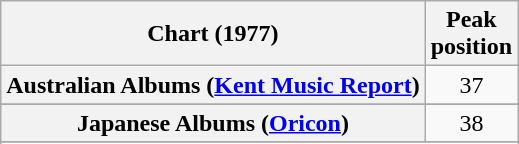<table class="wikitable sortable plainrowheaders">
<tr>
<th scope="col">Chart (1977)</th>
<th scope="col">Peak<br>position</th>
</tr>
<tr>
<th scope="row">Australian Albums (<a href='#'>Kent Music Report</a>)</th>
<td align="center">37</td>
</tr>
<tr>
</tr>
<tr>
</tr>
<tr>
<th scope="row">Japanese Albums (<a href='#'>Oricon</a>)</th>
<td align="center">38</td>
</tr>
<tr>
</tr>
<tr>
</tr>
</table>
